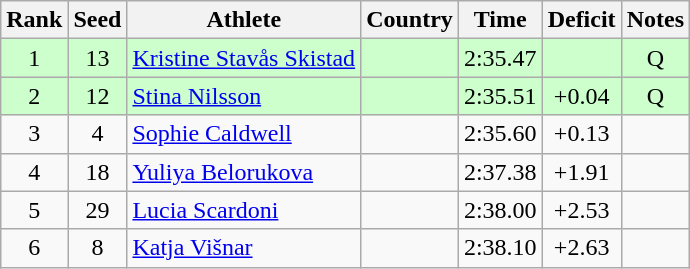<table class="wikitable sortable" style="text-align:center">
<tr>
<th>Rank</th>
<th>Seed</th>
<th>Athlete</th>
<th>Country</th>
<th>Time</th>
<th>Deficit</th>
<th>Notes</th>
</tr>
<tr bgcolor=ccffcc>
<td>1</td>
<td>13</td>
<td align=left><a href='#'>Kristine Stavås Skistad</a></td>
<td align=left></td>
<td>2:35.47</td>
<td></td>
<td>Q</td>
</tr>
<tr bgcolor=ccffcc>
<td>2</td>
<td>12</td>
<td align=left><a href='#'>Stina Nilsson</a></td>
<td align=left></td>
<td>2:35.51</td>
<td>+0.04</td>
<td>Q</td>
</tr>
<tr>
<td>3</td>
<td>4</td>
<td align=left><a href='#'>Sophie Caldwell</a></td>
<td align=left></td>
<td>2:35.60</td>
<td>+0.13</td>
<td></td>
</tr>
<tr>
<td>4</td>
<td>18</td>
<td align=left><a href='#'>Yuliya Belorukova</a></td>
<td align=left></td>
<td>2:37.38</td>
<td>+1.91</td>
<td></td>
</tr>
<tr>
<td>5</td>
<td>29</td>
<td align=left><a href='#'>Lucia Scardoni</a></td>
<td align=left></td>
<td>2:38.00</td>
<td>+2.53</td>
<td></td>
</tr>
<tr>
<td>6</td>
<td>8</td>
<td align=left><a href='#'>Katja Višnar</a></td>
<td align=left></td>
<td>2:38.10</td>
<td>+2.63</td>
<td></td>
</tr>
</table>
